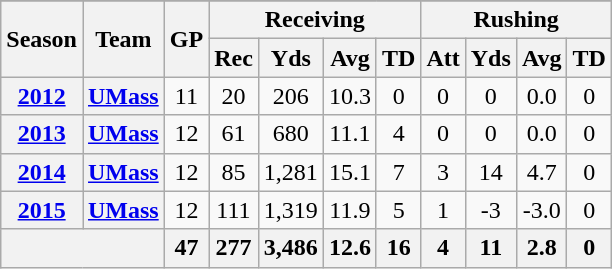<table class="wikitable" style="text-align: center;">
<tr>
</tr>
<tr>
<th rowspan="2">Season</th>
<th rowspan="2">Team</th>
<th rowspan="2">GP</th>
<th colspan="4">Receiving</th>
<th colspan="4">Rushing</th>
</tr>
<tr>
<th>Rec</th>
<th>Yds</th>
<th>Avg</th>
<th>TD</th>
<th>Att</th>
<th>Yds</th>
<th>Avg</th>
<th>TD</th>
</tr>
<tr>
<th><a href='#'>2012</a></th>
<th><a href='#'>UMass</a></th>
<td>11</td>
<td>20</td>
<td>206</td>
<td>10.3</td>
<td>0</td>
<td>0</td>
<td>0</td>
<td>0.0</td>
<td>0</td>
</tr>
<tr>
<th><a href='#'>2013</a></th>
<th><a href='#'>UMass</a></th>
<td>12</td>
<td>61</td>
<td>680</td>
<td>11.1</td>
<td>4</td>
<td>0</td>
<td>0</td>
<td>0.0</td>
<td>0</td>
</tr>
<tr>
<th><a href='#'>2014</a></th>
<th><a href='#'>UMass</a></th>
<td>12</td>
<td>85</td>
<td>1,281</td>
<td>15.1</td>
<td>7</td>
<td>3</td>
<td>14</td>
<td>4.7</td>
<td>0</td>
</tr>
<tr>
<th><a href='#'>2015</a></th>
<th><a href='#'>UMass</a></th>
<td>12</td>
<td>111</td>
<td>1,319</td>
<td>11.9</td>
<td>5</td>
<td>1</td>
<td>-3</td>
<td>-3.0</td>
<td>0</td>
</tr>
<tr>
<th colspan="2"></th>
<th>47</th>
<th>277</th>
<th>3,486</th>
<th>12.6</th>
<th>16</th>
<th>4</th>
<th>11</th>
<th>2.8</th>
<th>0</th>
</tr>
</table>
